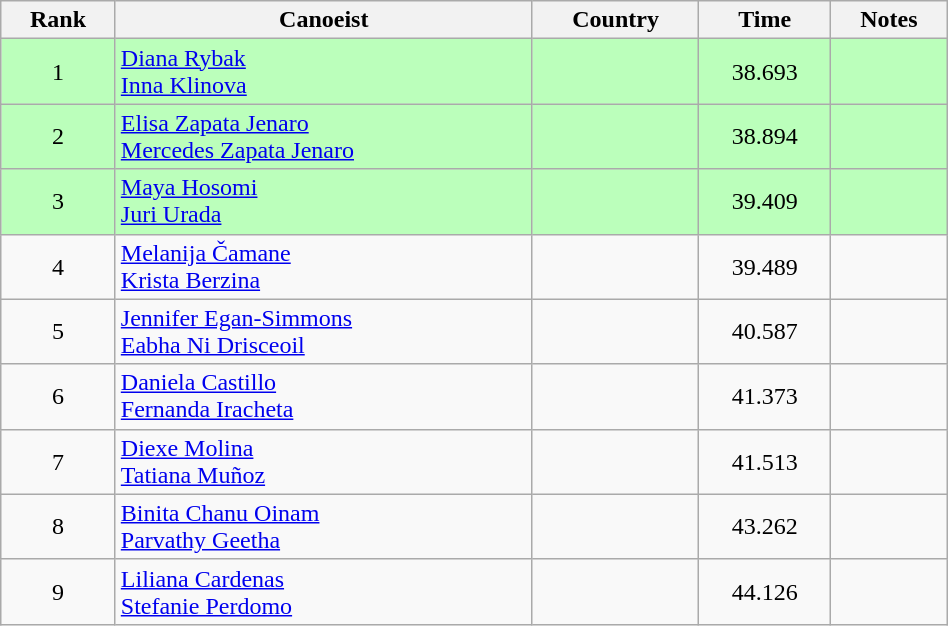<table class="wikitable" style="text-align:center;width: 50%">
<tr>
<th>Rank</th>
<th>Canoeist</th>
<th>Country</th>
<th>Time</th>
<th>Notes</th>
</tr>
<tr bgcolor=bbffbb>
<td>1</td>
<td align="left"><a href='#'>Diana Rybak</a><br><a href='#'>Inna Klinova</a></td>
<td align="left"></td>
<td>38.693</td>
<td></td>
</tr>
<tr bgcolor=bbffbb>
<td>2</td>
<td align="left"><a href='#'>Elisa Zapata Jenaro</a><br><a href='#'>Mercedes Zapata Jenaro</a></td>
<td align="left"></td>
<td>38.894</td>
<td></td>
</tr>
<tr bgcolor=bbffbb>
<td>3</td>
<td align="left"><a href='#'>Maya Hosomi</a><br><a href='#'>Juri Urada</a></td>
<td align="left"></td>
<td>39.409</td>
<td></td>
</tr>
<tr>
<td>4</td>
<td align="left"><a href='#'>Melanija Čamane</a><br><a href='#'>Krista Berzina</a></td>
<td align="left"></td>
<td>39.489</td>
<td></td>
</tr>
<tr>
<td>5</td>
<td align="left"><a href='#'>Jennifer Egan-Simmons</a><br><a href='#'>Eabha Ni Drisceoil</a></td>
<td align="left"></td>
<td>40.587</td>
<td></td>
</tr>
<tr>
<td>6</td>
<td align="left"><a href='#'>Daniela Castillo</a><br><a href='#'>Fernanda Iracheta</a></td>
<td align="left"></td>
<td>41.373</td>
<td></td>
</tr>
<tr>
<td>7</td>
<td align="left"><a href='#'>Diexe Molina</a><br><a href='#'>Tatiana Muñoz</a></td>
<td align="left"></td>
<td>41.513</td>
<td></td>
</tr>
<tr>
<td>8</td>
<td align="left"><a href='#'>Binita Chanu Oinam</a><br><a href='#'>Parvathy Geetha</a></td>
<td align="left"></td>
<td>43.262</td>
<td></td>
</tr>
<tr>
<td>9</td>
<td align="left"><a href='#'>Liliana Cardenas</a><br><a href='#'>Stefanie Perdomo</a></td>
<td align="left"></td>
<td>44.126</td>
<td></td>
</tr>
</table>
